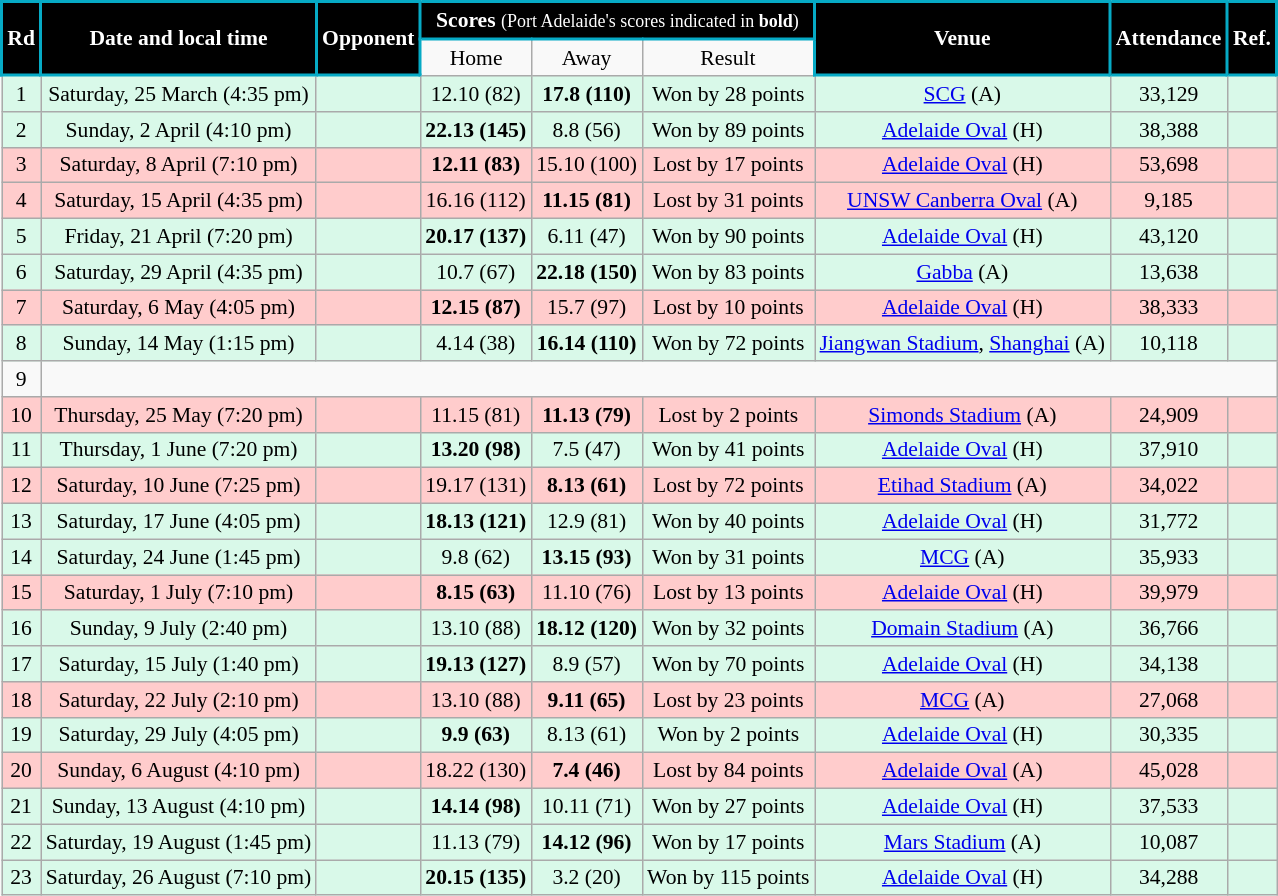<table class="wikitable" style="font-size:90%; text-align:center;">
<tr>
<td style="background:black; color:white; border: solid #06AAC5 2px" rowspan=2><strong>Rd</strong></td>
<td style="background:black; color:white; border: solid #06AAC5 2px" rowspan=2><strong>Date and local time</strong></td>
<td style="background:black; color:white; border: solid #06AAC5 2px" rowspan=2><strong>Opponent</strong></td>
<td style="background:black; color:white; border: solid #06AAC5 2px" colspan=3><strong>Scores</strong> <small>(Port Adelaide's scores indicated in <strong>bold</strong>)</small></td>
<td style="background:black; color:white; border: solid #06AAC5 2px" rowspan=2><strong>Venue</strong></td>
<td style="background:black; color:white; border: solid #06AAC5 2px" rowspan=2><strong>Attendance</strong></td>
<td style="background:black; color:white; border: solid #06AAC5 2px" rowspan=2><strong>Ref.</strong></td>
</tr>
<tr>
<td>Home</td>
<td>Away</td>
<td>Result</td>
</tr>
<tr style="background:#d9f9e9">
<td>1</td>
<td>Saturday, 25 March (4:35 pm)</td>
<td></td>
<td>12.10 (82)</td>
<td><strong>17.8 (110)</strong></td>
<td>Won by 28 points</td>
<td><a href='#'>SCG</a> (A)</td>
<td>33,129</td>
<td></td>
</tr>
<tr style="background:#d9f9e9">
<td>2</td>
<td>Sunday, 2 April (4:10 pm)</td>
<td></td>
<td><strong>22.13 (145)</strong></td>
<td>8.8 (56)</td>
<td>Won by 89 points</td>
<td><a href='#'>Adelaide Oval</a> (H)</td>
<td>38,388</td>
<td></td>
</tr>
<tr style="background:#fcc">
<td>3</td>
<td>Saturday, 8 April (7:10 pm)</td>
<td></td>
<td><strong>12.11 (83)</strong></td>
<td>15.10 (100)</td>
<td>Lost by 17 points</td>
<td><a href='#'>Adelaide Oval</a> (H)</td>
<td>53,698</td>
<td></td>
</tr>
<tr style="background:#fcc">
<td>4</td>
<td>Saturday, 15 April (4:35 pm)</td>
<td></td>
<td>16.16 (112)</td>
<td><strong>11.15 (81)</strong></td>
<td>Lost by 31 points</td>
<td><a href='#'>UNSW Canberra Oval</a> (A)</td>
<td>9,185</td>
<td></td>
</tr>
<tr style="background:#d9f9e9">
<td>5</td>
<td>Friday, 21 April (7:20 pm)</td>
<td></td>
<td><strong>20.17 (137)</strong></td>
<td>6.11 (47)</td>
<td>Won by 90 points</td>
<td><a href='#'>Adelaide Oval</a> (H)</td>
<td>43,120</td>
<td></td>
</tr>
<tr style="background:#d9f9e9">
<td>6</td>
<td>Saturday, 29 April (4:35 pm)</td>
<td></td>
<td>10.7 (67)</td>
<td><strong>22.18 (150)</strong></td>
<td>Won by 83 points</td>
<td><a href='#'>Gabba</a> (A)</td>
<td>13,638</td>
<td></td>
</tr>
<tr style="background:#fcc">
<td>7</td>
<td>Saturday, 6 May (4:05 pm)</td>
<td></td>
<td><strong>12.15 (87)</strong></td>
<td>15.7 (97)</td>
<td>Lost by 10 points</td>
<td><a href='#'>Adelaide Oval</a> (H)</td>
<td>38,333</td>
<td></td>
</tr>
<tr style="background:#d9f9e9">
<td>8</td>
<td>Sunday, 14 May (1:15 pm)</td>
<td></td>
<td>4.14 (38)</td>
<td><strong>16.14 (110)</strong></td>
<td>Won by 72 points</td>
<td><a href='#'>Jiangwan Stadium</a>, <a href='#'>Shanghai</a> (A)</td>
<td>10,118</td>
<td></td>
</tr>
<tr>
<td>9</td>
<td colspan=8></td>
</tr>
<tr style="background:#fcc">
<td>10</td>
<td>Thursday, 25 May (7:20 pm)</td>
<td></td>
<td>11.15 (81)</td>
<td><strong>11.13 (79)</strong></td>
<td>Lost by 2 points</td>
<td><a href='#'>Simonds Stadium</a> (A)</td>
<td>24,909</td>
<td></td>
</tr>
<tr style="background:#d9f9e9">
<td>11</td>
<td>Thursday, 1 June (7:20 pm)</td>
<td></td>
<td><strong>13.20 (98)</strong></td>
<td>7.5 (47)</td>
<td>Won by 41 points</td>
<td><a href='#'>Adelaide Oval</a> (H)</td>
<td>37,910</td>
<td></td>
</tr>
<tr style="background:#fcc">
<td>12</td>
<td>Saturday, 10 June (7:25 pm)</td>
<td></td>
<td>19.17 (131)</td>
<td><strong>8.13 (61)</strong></td>
<td>Lost by 72 points</td>
<td><a href='#'>Etihad Stadium</a> (A)</td>
<td>34,022</td>
<td></td>
</tr>
<tr style="background:#d9f9e9">
<td>13</td>
<td>Saturday, 17 June (4:05 pm)</td>
<td></td>
<td><strong>18.13 (121)</strong></td>
<td>12.9 (81)</td>
<td>Won by 40 points</td>
<td><a href='#'>Adelaide Oval</a> (H)</td>
<td>31,772</td>
<td></td>
</tr>
<tr style="background:#d9f9e9">
<td>14</td>
<td>Saturday, 24 June (1:45 pm)</td>
<td></td>
<td>9.8 (62)</td>
<td><strong>13.15 (93)</strong></td>
<td>Won by 31 points</td>
<td><a href='#'>MCG</a> (A)</td>
<td>35,933</td>
<td></td>
</tr>
<tr style="background:#fcc">
<td>15</td>
<td>Saturday, 1 July (7:10 pm)</td>
<td></td>
<td><strong>8.15 (63)</strong></td>
<td>11.10 (76)</td>
<td>Lost by 13 points</td>
<td><a href='#'>Adelaide Oval</a> (H)</td>
<td>39,979</td>
<td></td>
</tr>
<tr style="background:#d9f9e9">
<td>16</td>
<td>Sunday, 9 July (2:40 pm)</td>
<td></td>
<td>13.10 (88)</td>
<td><strong>18.12 (120)</strong></td>
<td>Won by 32 points</td>
<td><a href='#'>Domain Stadium</a> (A)</td>
<td>36,766</td>
<td></td>
</tr>
<tr style="background:#d9f9e9">
<td>17</td>
<td>Saturday, 15 July (1:40 pm)</td>
<td></td>
<td><strong>19.13 (127)</strong></td>
<td>8.9 (57)</td>
<td>Won by 70 points</td>
<td><a href='#'>Adelaide Oval</a> (H)</td>
<td>34,138</td>
<td></td>
</tr>
<tr style="background:#fcc">
<td>18</td>
<td>Saturday, 22 July (2:10 pm)</td>
<td></td>
<td>13.10 (88)</td>
<td><strong>9.11 (65)</strong></td>
<td>Lost by 23 points</td>
<td><a href='#'>MCG</a> (A)</td>
<td>27,068</td>
<td></td>
</tr>
<tr style="background:#d9f9e9">
<td>19</td>
<td>Saturday, 29 July (4:05 pm)</td>
<td></td>
<td><strong>9.9 (63)</strong></td>
<td>8.13 (61)</td>
<td>Won by 2 points</td>
<td><a href='#'>Adelaide Oval</a> (H)</td>
<td>30,335</td>
<td></td>
</tr>
<tr style="background:#fcc">
<td>20</td>
<td>Sunday, 6 August (4:10 pm)</td>
<td></td>
<td>18.22 (130)</td>
<td><strong>7.4 (46)</strong></td>
<td>Lost by 84 points</td>
<td><a href='#'>Adelaide Oval</a> (A)</td>
<td>45,028</td>
<td></td>
</tr>
<tr style="background:#d9f9e9">
<td>21</td>
<td>Sunday, 13 August (4:10 pm)</td>
<td></td>
<td><strong>14.14 (98)</strong></td>
<td>10.11 (71)</td>
<td>Won by 27 points</td>
<td><a href='#'>Adelaide Oval</a> (H)</td>
<td>37,533</td>
<td></td>
</tr>
<tr style="background:#d9f9e9">
<td>22</td>
<td>Saturday, 19 August (1:45 pm)</td>
<td></td>
<td>11.13 (79)</td>
<td><strong>14.12 (96)</strong></td>
<td>Won by 17 points</td>
<td><a href='#'>Mars Stadium</a> (A)</td>
<td>10,087</td>
<td></td>
</tr>
<tr style="background:#d9f9e9">
<td>23</td>
<td>Saturday, 26 August (7:10 pm)</td>
<td></td>
<td><strong>20.15 (135)</strong></td>
<td>3.2 (20)</td>
<td>Won by 115 points</td>
<td><a href='#'>Adelaide Oval</a> (H)</td>
<td>34,288</td>
<td></td>
</tr>
</table>
